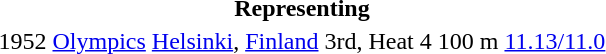<table>
<tr>
<th colspan="6">Representing </th>
</tr>
<tr>
<td>1952</td>
<td><a href='#'>Olympics</a></td>
<td><a href='#'>Helsinki</a>, <a href='#'>Finland</a></td>
<td>3rd, Heat 4</td>
<td>100 m</td>
<td><a href='#'>11.13/11.0</a></td>
</tr>
</table>
